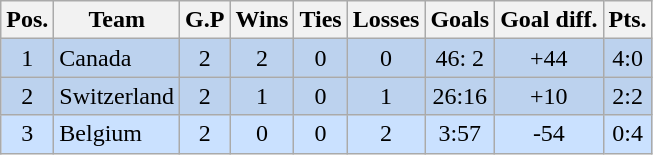<table class="wikitable">
<tr>
<th>Pos.</th>
<th>Team</th>
<th>G.P</th>
<th>Wins</th>
<th>Ties</th>
<th>Losses</th>
<th>Goals</th>
<th>Goal diff.</th>
<th>Pts.</th>
</tr>
<tr bgcolor="#BCD2EE" align="center">
<td>1</td>
<td align="left"> Canada</td>
<td>2</td>
<td>2</td>
<td>0</td>
<td>0</td>
<td>46: 2</td>
<td>+44</td>
<td>4:0</td>
</tr>
<tr bgcolor="#BCD2EE" align="center">
<td>2</td>
<td align="left"> Switzerland</td>
<td>2</td>
<td>1</td>
<td>0</td>
<td>1</td>
<td>26:16</td>
<td>+10</td>
<td>2:2</td>
</tr>
<tr bgcolor="#CAE1FF" align="center">
<td>3</td>
<td align="left"> Belgium</td>
<td>2</td>
<td>0</td>
<td>0</td>
<td>2</td>
<td>3:57</td>
<td>-54</td>
<td>0:4</td>
</tr>
</table>
